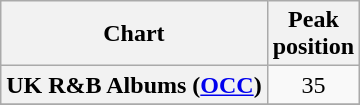<table class="wikitable plainrowheaders sortable" style="text-align:center;" border="1">
<tr>
<th scope="col">Chart</th>
<th scope="col">Peak<br>position</th>
</tr>
<tr>
<th scope="row">UK R&B Albums (<a href='#'>OCC</a>)</th>
<td>35</td>
</tr>
<tr>
</tr>
</table>
